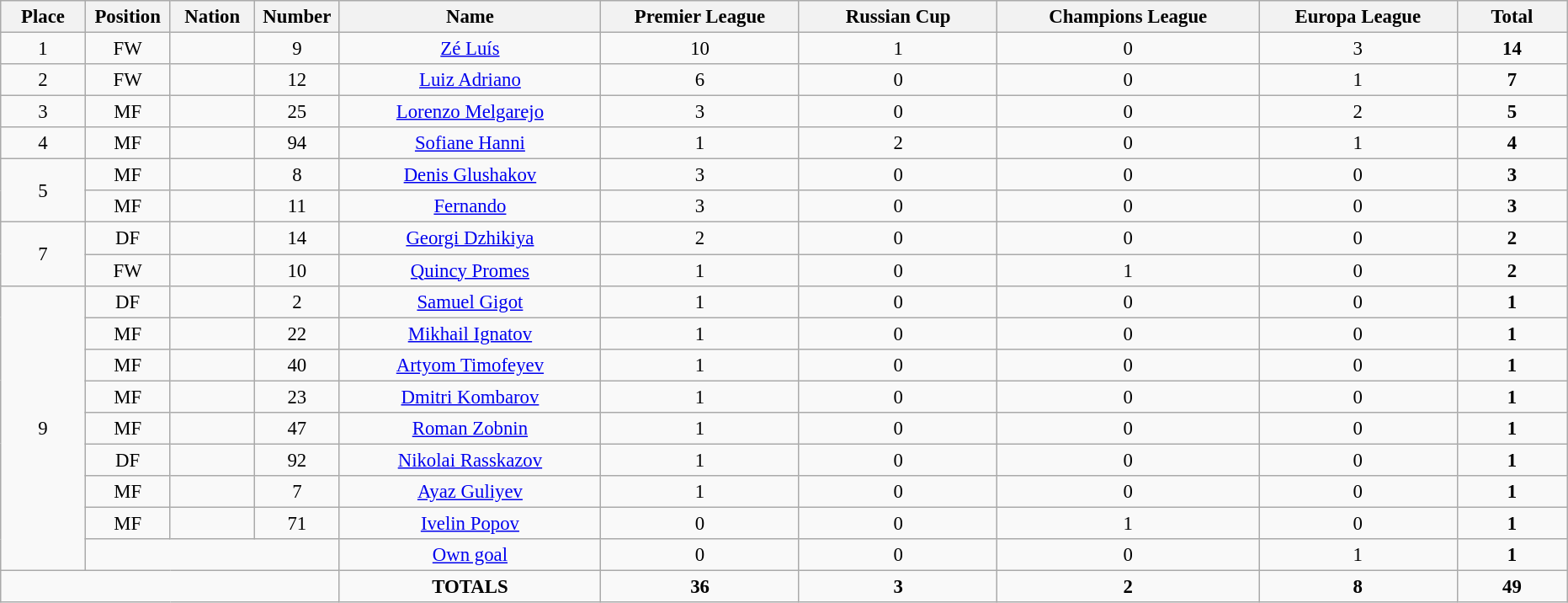<table class="wikitable" style="font-size: 95%; text-align: center;">
<tr>
<th width=60>Place</th>
<th width=60>Position</th>
<th width=60>Nation</th>
<th width=60>Number</th>
<th width=200>Name</th>
<th width=150>Premier League</th>
<th width=150>Russian Cup</th>
<th width=200>Champions League</th>
<th width=150>Europa League</th>
<th width=80>Total</th>
</tr>
<tr>
<td>1</td>
<td>FW</td>
<td></td>
<td>9</td>
<td><a href='#'>Zé Luís</a></td>
<td>10</td>
<td>1</td>
<td>0</td>
<td>3</td>
<td><strong>14</strong></td>
</tr>
<tr>
<td>2</td>
<td>FW</td>
<td></td>
<td>12</td>
<td><a href='#'>Luiz Adriano</a></td>
<td>6</td>
<td>0</td>
<td>0</td>
<td>1</td>
<td><strong>7</strong></td>
</tr>
<tr>
<td>3</td>
<td>MF</td>
<td></td>
<td>25</td>
<td><a href='#'>Lorenzo Melgarejo</a></td>
<td>3</td>
<td>0</td>
<td>0</td>
<td>2</td>
<td><strong>5</strong></td>
</tr>
<tr>
<td>4</td>
<td>MF</td>
<td></td>
<td>94</td>
<td><a href='#'>Sofiane Hanni</a></td>
<td>1</td>
<td>2</td>
<td>0</td>
<td>1</td>
<td><strong>4</strong></td>
</tr>
<tr>
<td rowspan="2">5</td>
<td>MF</td>
<td></td>
<td>8</td>
<td><a href='#'>Denis Glushakov</a></td>
<td>3</td>
<td>0</td>
<td>0</td>
<td>0</td>
<td><strong>3</strong></td>
</tr>
<tr>
<td>MF</td>
<td></td>
<td>11</td>
<td><a href='#'>Fernando</a></td>
<td>3</td>
<td>0</td>
<td>0</td>
<td>0</td>
<td><strong>3</strong></td>
</tr>
<tr>
<td rowspan="2">7</td>
<td>DF</td>
<td></td>
<td>14</td>
<td><a href='#'>Georgi Dzhikiya</a></td>
<td>2</td>
<td>0</td>
<td>0</td>
<td>0</td>
<td><strong>2</strong></td>
</tr>
<tr>
<td>FW</td>
<td></td>
<td>10</td>
<td><a href='#'>Quincy Promes</a></td>
<td>1</td>
<td>0</td>
<td>1</td>
<td>0</td>
<td><strong>2</strong></td>
</tr>
<tr>
<td rowspan="9">9</td>
<td>DF</td>
<td></td>
<td>2</td>
<td><a href='#'>Samuel Gigot</a></td>
<td>1</td>
<td>0</td>
<td>0</td>
<td>0</td>
<td><strong>1</strong></td>
</tr>
<tr>
<td>MF</td>
<td></td>
<td>22</td>
<td><a href='#'>Mikhail Ignatov</a></td>
<td>1</td>
<td>0</td>
<td>0</td>
<td>0</td>
<td><strong>1</strong></td>
</tr>
<tr>
<td>MF</td>
<td></td>
<td>40</td>
<td><a href='#'>Artyom Timofeyev</a></td>
<td>1</td>
<td>0</td>
<td>0</td>
<td>0</td>
<td><strong>1</strong></td>
</tr>
<tr>
<td>MF</td>
<td></td>
<td>23</td>
<td><a href='#'>Dmitri Kombarov</a></td>
<td>1</td>
<td>0</td>
<td>0</td>
<td>0</td>
<td><strong>1</strong></td>
</tr>
<tr>
<td>MF</td>
<td></td>
<td>47</td>
<td><a href='#'>Roman Zobnin</a></td>
<td>1</td>
<td>0</td>
<td>0</td>
<td>0</td>
<td><strong>1</strong></td>
</tr>
<tr>
<td>DF</td>
<td></td>
<td>92</td>
<td><a href='#'>Nikolai Rasskazov</a></td>
<td>1</td>
<td>0</td>
<td>0</td>
<td>0</td>
<td><strong>1</strong></td>
</tr>
<tr>
<td>MF</td>
<td></td>
<td>7</td>
<td><a href='#'>Ayaz Guliyev</a></td>
<td>1</td>
<td>0</td>
<td>0</td>
<td>0</td>
<td><strong>1</strong></td>
</tr>
<tr>
<td>MF</td>
<td></td>
<td>71</td>
<td><a href='#'>Ivelin Popov</a></td>
<td>0</td>
<td>0</td>
<td>1</td>
<td>0</td>
<td><strong>1</strong></td>
</tr>
<tr>
<td colspan="3"></td>
<td><a href='#'>Own goal</a></td>
<td>0</td>
<td>0</td>
<td>0</td>
<td>1</td>
<td><strong>1</strong></td>
</tr>
<tr>
<td colspan="4"></td>
<td><strong>TOTALS</strong></td>
<td><strong>36</strong></td>
<td><strong>3</strong></td>
<td><strong>2</strong></td>
<td><strong>8</strong></td>
<td><strong>49</strong></td>
</tr>
</table>
